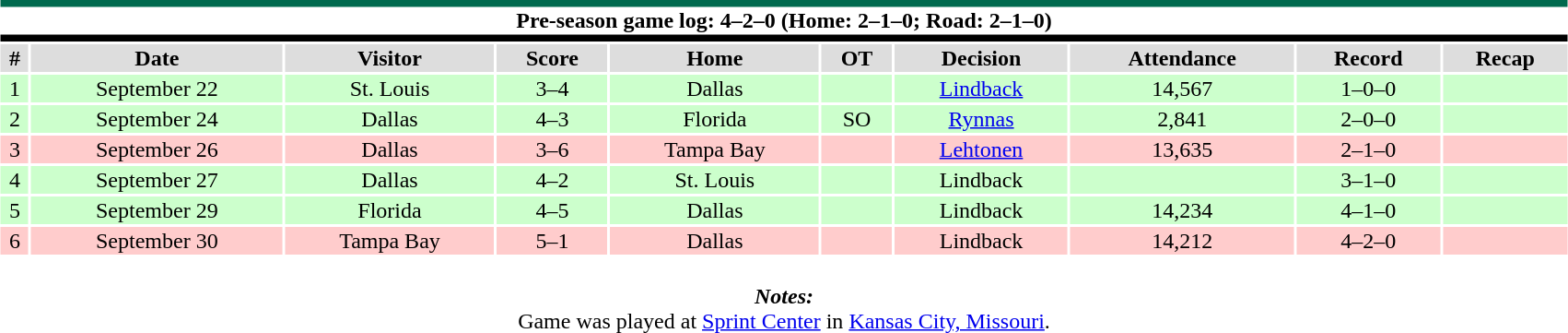<table class="toccolours collapsible collapsed" style="width:90%; clear:both; margin:1.5em auto; text-align:center;">
<tr>
<th colspan=10 style="background:#fff; border-top:#006A4E 5px solid; border-bottom:#000000 5px solid;">Pre-season game log: 4–2–0 (Home: 2–1–0; Road: 2–1–0)</th>
</tr>
<tr style="text-align:center; background:#ddd;">
<th>#</th>
<th>Date</th>
<th>Visitor</th>
<th>Score</th>
<th>Home</th>
<th>OT</th>
<th>Decision</th>
<th>Attendance</th>
<th>Record</th>
<th>Recap</th>
</tr>
<tr style="text-align:center; background:#cfc;">
<td>1</td>
<td>September 22</td>
<td>St. Louis</td>
<td>3–4</td>
<td>Dallas</td>
<td></td>
<td><a href='#'>Lindback</a></td>
<td>14,567</td>
<td>1–0–0</td>
<td></td>
</tr>
<tr style="text-align:center; background:#cfc;">
<td>2</td>
<td>September 24</td>
<td>Dallas</td>
<td>4–3</td>
<td>Florida</td>
<td>SO</td>
<td><a href='#'>Rynnas</a></td>
<td>2,841</td>
<td>2–0–0</td>
<td></td>
</tr>
<tr style="text-align:center; background:#fcc;">
<td>3</td>
<td>September 26</td>
<td>Dallas</td>
<td>3–6</td>
<td>Tampa Bay</td>
<td></td>
<td><a href='#'>Lehtonen</a></td>
<td>13,635</td>
<td>2–1–0</td>
<td></td>
</tr>
<tr style="text-align:center; background:#cfc;">
<td>4</td>
<td>September 27</td>
<td>Dallas</td>
<td>4–2</td>
<td>St. Louis</td>
<td></td>
<td>Lindback</td>
<td></td>
<td>3–1–0</td>
<td></td>
</tr>
<tr style="text-align:center; background:#cfc;">
<td>5</td>
<td>September 29</td>
<td>Florida</td>
<td>4–5</td>
<td>Dallas</td>
<td></td>
<td>Lindback</td>
<td>14,234</td>
<td>4–1–0</td>
<td></td>
</tr>
<tr style="text-align:center; background:#fcc;">
<td>6</td>
<td>September 30</td>
<td>Tampa Bay</td>
<td>5–1</td>
<td>Dallas</td>
<td></td>
<td>Lindback</td>
<td>14,212</td>
<td>4–2–0</td>
<td></td>
</tr>
<tr>
<td colspan="10" style="text-align:center;"><br><strong><em>Notes:</em></strong><br>
Game was played at <a href='#'>Sprint Center</a> in <a href='#'>Kansas City, Missouri</a>.</td>
</tr>
</table>
